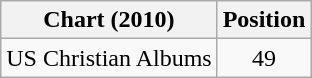<table class="wikitable">
<tr>
<th>Chart (2010)</th>
<th>Position</th>
</tr>
<tr>
<td>US Christian Albums</td>
<td align="center">49</td>
</tr>
</table>
